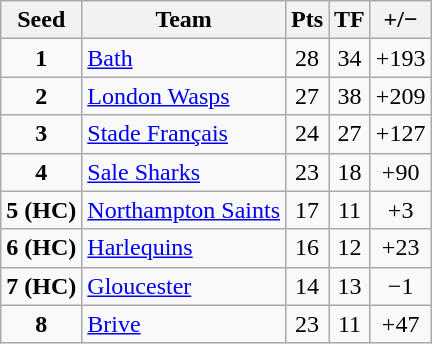<table class="wikitable" style="text-align:center">
<tr>
<th>Seed</th>
<th>Team</th>
<th>Pts</th>
<th>TF</th>
<th>+/−</th>
</tr>
<tr>
<td><strong>1</strong></td>
<td align=left> <a href='#'>Bath</a></td>
<td>28</td>
<td>34</td>
<td>+193</td>
</tr>
<tr>
<td><strong>2</strong></td>
<td align=left> <a href='#'>London Wasps</a></td>
<td>27</td>
<td>38</td>
<td>+209</td>
</tr>
<tr>
<td><strong>3</strong></td>
<td align=left> <a href='#'>Stade Français</a></td>
<td>24</td>
<td>27</td>
<td>+127</td>
</tr>
<tr>
<td><strong>4</strong></td>
<td align=left> <a href='#'>Sale Sharks</a></td>
<td>23</td>
<td>18</td>
<td>+90</td>
</tr>
<tr>
<td><strong>5 (HC)</strong></td>
<td align=left> <a href='#'>Northampton Saints</a></td>
<td>17</td>
<td>11</td>
<td>+3</td>
</tr>
<tr>
<td><strong>6 (HC)</strong></td>
<td align=left> <a href='#'>Harlequins</a></td>
<td>16</td>
<td>12</td>
<td>+23</td>
</tr>
<tr>
<td><strong>7 (HC)</strong></td>
<td align=left> <a href='#'>Gloucester</a></td>
<td>14</td>
<td>13</td>
<td>−1</td>
</tr>
<tr>
<td><strong>8</strong></td>
<td align=left> <a href='#'>Brive</a></td>
<td>23</td>
<td>11</td>
<td>+47</td>
</tr>
</table>
